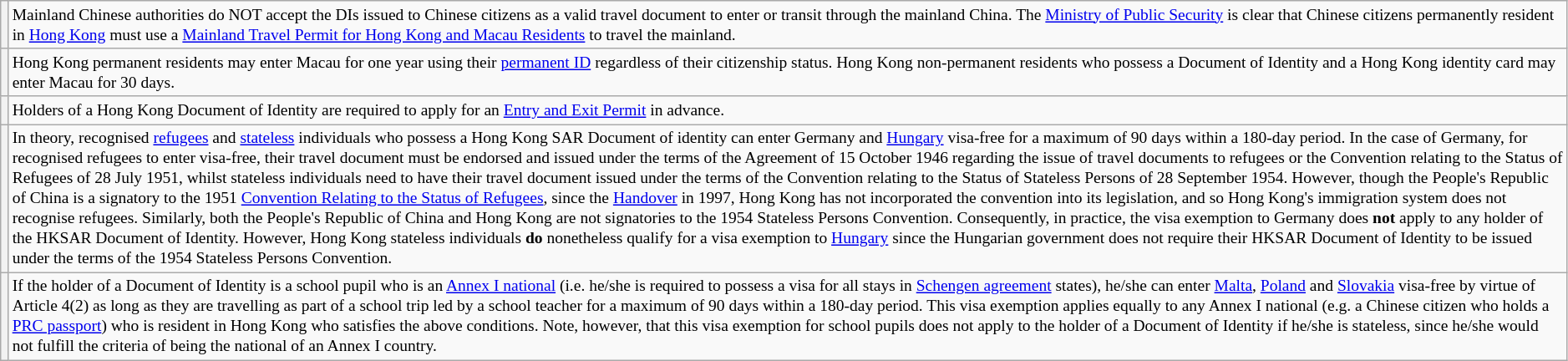<table class="wikitable" style="text-align: left; font-size: small; table-layout: fixed; ">
<tr>
<th></th>
<td>Mainland Chinese authorities do NOT accept the DIs issued to Chinese citizens as a valid travel document to enter or transit through the mainland China. The <a href='#'>Ministry of Public Security</a> is clear that Chinese citizens permanently resident in <a href='#'>Hong Kong</a> must use a <a href='#'>Mainland Travel Permit for Hong Kong and Macau Residents</a> to travel the mainland.</td>
</tr>
<tr>
<th></th>
<td>Hong Kong permanent residents may enter Macau for one year using their <a href='#'>permanent ID</a> regardless of their citizenship status. Hong Kong non-permanent residents who possess a Document of Identity and a Hong Kong identity card may enter Macau for 30 days.</td>
</tr>
<tr>
<th></th>
<td>Holders of a Hong Kong Document of Identity are required to apply for an <a href='#'>Entry and Exit Permit</a> in advance.</td>
</tr>
<tr>
<th><br></th>
<td>In theory, recognised <a href='#'>refugees</a> and <a href='#'>stateless</a> individuals who possess a Hong Kong SAR Document of identity can enter Germany and <a href='#'>Hungary</a> visa-free for a maximum of 90 days within a 180-day period. In the case of Germany, for recognised refugees to enter visa-free, their travel document must be endorsed and issued under the terms of the Agreement of 15 October 1946 regarding the issue of travel documents to refugees or the Convention relating to the Status of Refugees of 28 July 1951, whilst stateless individuals need to have their travel document issued under the terms of the Convention relating to the Status of Stateless Persons of 28 September 1954.  However, though the People's Republic of China is a signatory to the 1951 <a href='#'>Convention Relating to the Status of Refugees</a>, since the <a href='#'>Handover</a> in 1997, Hong Kong has not incorporated the convention into its legislation, and so Hong Kong's immigration system does not recognise refugees.  Similarly, both the People's Republic of China and Hong Kong are not signatories to the 1954 Stateless Persons Convention.  Consequently, in practice, the visa exemption to Germany does <strong>not</strong> apply to any holder of the HKSAR Document of Identity.  However, Hong Kong stateless individuals <strong>do</strong> nonetheless qualify for a visa exemption to <a href='#'>Hungary</a> since the Hungarian government does not require their HKSAR Document of Identity to be issued under the terms of the 1954 Stateless Persons Convention.</td>
</tr>
<tr>
<th><br><br><br></th>
<td>If the holder of a Document of Identity is a school pupil who is an <a href='#'>Annex I national</a> (i.e. he/she is required to possess a visa for all stays in <a href='#'>Schengen agreement</a> states), he/she can enter <a href='#'>Malta</a>, <a href='#'>Poland</a> and <a href='#'>Slovakia</a> visa-free by virtue of Article 4(2) as long as they are travelling as part of a school trip led by a school teacher for a maximum of 90 days within a 180-day period. This visa exemption applies equally to any Annex I national (e.g. a Chinese citizen who holds a <a href='#'>PRC passport</a>) who is resident in Hong Kong who satisfies the above conditions.  Note, however, that this visa exemption for school pupils does not apply to the holder of a Document of Identity if he/she is stateless, since he/she would not fulfill the criteria of being the national of an Annex I country.</td>
</tr>
</table>
